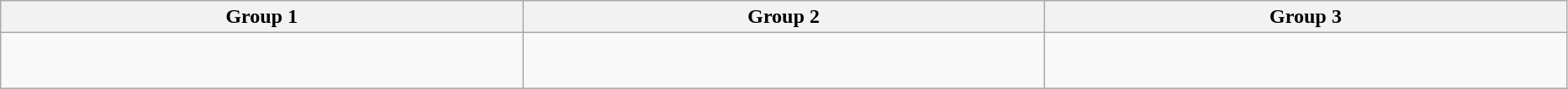<table class="wikitable" width="98%">
<tr>
<th width="25%">Group 1</th>
<th width="25%">Group 2</th>
<th width="25%">Group 3</th>
</tr>
<tr>
<td><br><br></td>
<td><br><br></td>
<td><br><br></td>
</tr>
</table>
